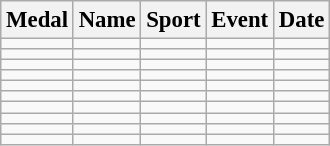<table class="wikitable sortable" style="font-size:95%">
<tr>
<th>Medal</th>
<th>Name</th>
<th>Sport</th>
<th>Event</th>
<th>Date</th>
</tr>
<tr>
<td></td>
<td></td>
<td></td>
<td></td>
<td></td>
</tr>
<tr>
<td></td>
<td></td>
<td></td>
<td></td>
<td></td>
</tr>
<tr>
<td></td>
<td></td>
<td></td>
<td></td>
<td></td>
</tr>
<tr>
<td></td>
<td></td>
<td></td>
<td></td>
<td></td>
</tr>
<tr>
<td></td>
<td></td>
<td></td>
<td></td>
<td></td>
</tr>
<tr>
<td></td>
<td></td>
<td></td>
<td></td>
<td></td>
</tr>
<tr>
<td></td>
<td></td>
<td></td>
<td></td>
<td></td>
</tr>
<tr>
<td></td>
<td></td>
<td></td>
<td></td>
<td></td>
</tr>
<tr>
<td></td>
<td></td>
<td></td>
<td></td>
<td></td>
</tr>
<tr>
<td></td>
<td></td>
<td></td>
<td></td>
<td></td>
</tr>
</table>
